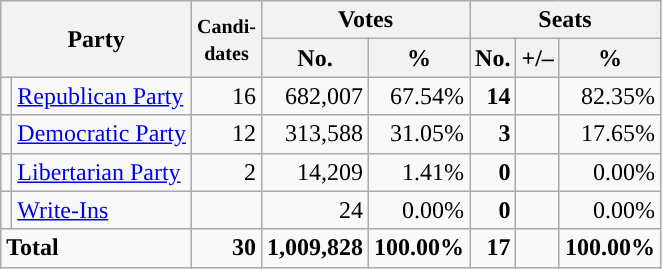<table class="wikitable" style="font-size:100%; text-align:right;">
<tr>
<th colspan=2 rowspan=2>Party</th>
<th rowspan=2><small>Candi-<br>dates</small></th>
<th colspan=2>Votes</th>
<th colspan=3>Seats</th>
</tr>
<tr>
<th>No.</th>
<th>%</th>
<th>No.</th>
<th>+/–</th>
<th>%</th>
</tr>
<tr>
<td style="background:"></td>
<td align=left><a href='#'>Republican Party</a></td>
<td>16</td>
<td>682,007</td>
<td>67.54%</td>
<td><strong>14</strong></td>
<td></td>
<td>82.35%</td>
</tr>
<tr>
<td style="background:"></td>
<td align=left><a href='#'>Democratic Party</a></td>
<td>12</td>
<td>313,588</td>
<td>31.05%</td>
<td><strong>3</strong></td>
<td></td>
<td>17.65%</td>
</tr>
<tr>
<td style="background:"></td>
<td align=left><a href='#'>Libertarian Party</a></td>
<td>2</td>
<td>14,209</td>
<td>1.41%</td>
<td><strong>0</strong></td>
<td></td>
<td>0.00%</td>
</tr>
<tr>
<td style="background:"></td>
<td align=left><a href='#'>Write-Ins</a></td>
<td></td>
<td>24</td>
<td>0.00%</td>
<td><strong>0</strong></td>
<td></td>
<td>0.00%</td>
</tr>
<tr style="font-weight:bold">
<td colspan=2 align=left>Total</td>
<td>30</td>
<td>1,009,828</td>
<td>100.00%</td>
<td>17</td>
<td></td>
<td>100.00%</td>
</tr>
</table>
